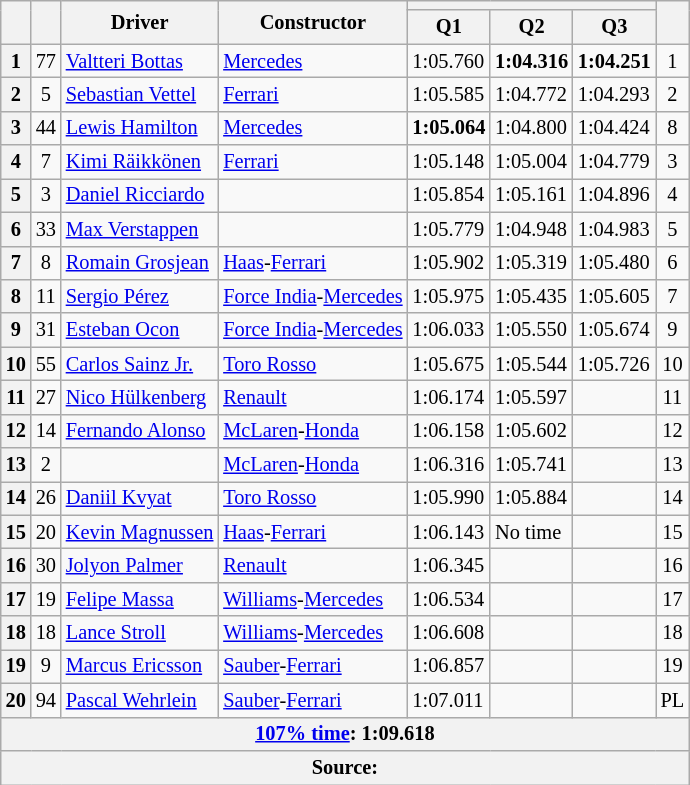<table class="wikitable sortable" style="font-size:85%">
<tr>
<th rowspan=2></th>
<th rowspan=2></th>
<th rowspan=2>Driver</th>
<th rowspan=2>Constructor</th>
<th colspan=3></th>
<th rowspan=2></th>
</tr>
<tr>
<th>Q1</th>
<th>Q2</th>
<th>Q3</th>
</tr>
<tr>
<th>1</th>
<td align="center">77</td>
<td> <a href='#'>Valtteri Bottas</a></td>
<td><a href='#'>Mercedes</a></td>
<td>1:05.760</td>
<td><strong>1:04.316</strong></td>
<td><strong>1:04.251</strong></td>
<td align="center">1</td>
</tr>
<tr>
<th>2</th>
<td align="center">5</td>
<td> <a href='#'>Sebastian Vettel</a></td>
<td><a href='#'>Ferrari</a></td>
<td>1:05.585</td>
<td>1:04.772</td>
<td>1:04.293</td>
<td align="center">2</td>
</tr>
<tr>
<th>3</th>
<td align="center">44</td>
<td> <a href='#'>Lewis Hamilton</a></td>
<td><a href='#'>Mercedes</a></td>
<td><strong>1:05.064</strong></td>
<td>1:04.800</td>
<td>1:04.424</td>
<td align="center">8</td>
</tr>
<tr>
<th>4</th>
<td align="center">7</td>
<td> <a href='#'>Kimi Räikkönen</a></td>
<td><a href='#'>Ferrari</a></td>
<td>1:05.148</td>
<td>1:05.004</td>
<td>1:04.779</td>
<td align="center">3</td>
</tr>
<tr>
<th>5</th>
<td align="center">3</td>
<td> <a href='#'>Daniel Ricciardo</a></td>
<td></td>
<td>1:05.854</td>
<td>1:05.161</td>
<td>1:04.896</td>
<td align="center">4</td>
</tr>
<tr>
<th>6</th>
<td align="center">33</td>
<td> <a href='#'>Max Verstappen</a></td>
<td></td>
<td>1:05.779</td>
<td>1:04.948</td>
<td>1:04.983</td>
<td align="center">5</td>
</tr>
<tr>
<th>7</th>
<td align="center">8</td>
<td> <a href='#'>Romain Grosjean</a></td>
<td><a href='#'>Haas</a>-<a href='#'>Ferrari</a></td>
<td>1:05.902</td>
<td>1:05.319</td>
<td>1:05.480</td>
<td align="center">6</td>
</tr>
<tr>
<th>8</th>
<td align="center">11</td>
<td> <a href='#'>Sergio Pérez</a></td>
<td><a href='#'>Force India</a>-<a href='#'>Mercedes</a></td>
<td>1:05.975</td>
<td>1:05.435</td>
<td>1:05.605</td>
<td align="center">7</td>
</tr>
<tr>
<th>9</th>
<td align="center">31</td>
<td> <a href='#'>Esteban Ocon</a></td>
<td><a href='#'>Force India</a>-<a href='#'>Mercedes</a></td>
<td>1:06.033</td>
<td>1:05.550</td>
<td>1:05.674</td>
<td align="center">9</td>
</tr>
<tr>
<th>10</th>
<td align="center">55</td>
<td> <a href='#'>Carlos Sainz Jr.</a></td>
<td><a href='#'>Toro Rosso</a></td>
<td>1:05.675</td>
<td>1:05.544</td>
<td>1:05.726</td>
<td align="center">10</td>
</tr>
<tr>
<th>11</th>
<td align="center">27</td>
<td> <a href='#'>Nico Hülkenberg</a></td>
<td><a href='#'>Renault</a></td>
<td>1:06.174</td>
<td>1:05.597</td>
<td></td>
<td align="center">11</td>
</tr>
<tr>
<th>12</th>
<td align="center">14</td>
<td> <a href='#'>Fernando Alonso</a></td>
<td><a href='#'>McLaren</a>-<a href='#'>Honda</a></td>
<td>1:06.158</td>
<td>1:05.602</td>
<td></td>
<td align="center">12</td>
</tr>
<tr>
<th>13</th>
<td align="center">2</td>
<td></td>
<td><a href='#'>McLaren</a>-<a href='#'>Honda</a></td>
<td>1:06.316</td>
<td>1:05.741</td>
<td></td>
<td align="center">13</td>
</tr>
<tr>
<th>14</th>
<td align="center">26</td>
<td> <a href='#'>Daniil Kvyat</a></td>
<td><a href='#'>Toro Rosso</a></td>
<td>1:05.990</td>
<td>1:05.884</td>
<td></td>
<td align="center">14</td>
</tr>
<tr>
<th>15</th>
<td align="center">20</td>
<td> <a href='#'>Kevin Magnussen</a></td>
<td><a href='#'>Haas</a>-<a href='#'>Ferrari</a></td>
<td>1:06.143</td>
<td>No time</td>
<td></td>
<td align="center">15</td>
</tr>
<tr>
<th>16</th>
<td align="center">30</td>
<td> <a href='#'>Jolyon Palmer</a></td>
<td><a href='#'>Renault</a></td>
<td>1:06.345</td>
<td></td>
<td></td>
<td align="center">16</td>
</tr>
<tr>
<th>17</th>
<td align="center">19</td>
<td> <a href='#'>Felipe Massa</a></td>
<td><a href='#'>Williams</a>-<a href='#'>Mercedes</a></td>
<td>1:06.534</td>
<td></td>
<td></td>
<td align="center">17</td>
</tr>
<tr>
<th>18</th>
<td align="center">18</td>
<td> <a href='#'>Lance Stroll</a></td>
<td><a href='#'>Williams</a>-<a href='#'>Mercedes</a></td>
<td>1:06.608</td>
<td></td>
<td></td>
<td align="center">18</td>
</tr>
<tr>
<th>19</th>
<td align="center">9</td>
<td> <a href='#'>Marcus Ericsson</a></td>
<td><a href='#'>Sauber</a>-<a href='#'>Ferrari</a></td>
<td>1:06.857</td>
<td></td>
<td></td>
<td align="center">19</td>
</tr>
<tr>
<th>20</th>
<td align="center">94</td>
<td> <a href='#'>Pascal Wehrlein</a></td>
<td><a href='#'>Sauber</a>-<a href='#'>Ferrari</a></td>
<td>1:07.011</td>
<td></td>
<td></td>
<td align="center">PL</td>
</tr>
<tr>
<th colspan="8"><a href='#'>107% time</a>: 1:09.618</th>
</tr>
<tr>
<th colspan="8">Source:</th>
</tr>
</table>
